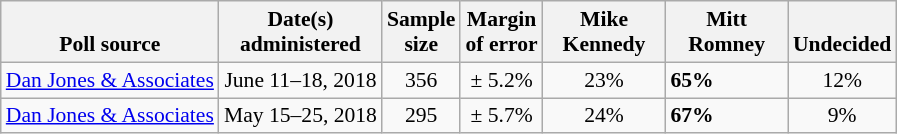<table class="wikitable" style="font-size:90%">
<tr valign=bottom>
<th>Poll source</th>
<th>Date(s)<br>administered</th>
<th>Sample<br>size</th>
<th>Margin<br>of error</th>
<th style="width:75px;">Mike<br>Kennedy</th>
<th style="width:75px;">Mitt<br>Romney</th>
<th>Undecided</th>
</tr>
<tr>
<td><a href='#'>Dan Jones & Associates</a></td>
<td align=center>June 11–18, 2018</td>
<td align=center>356</td>
<td align=center>± 5.2%</td>
<td align=center>23%</td>
<td><strong>65%</strong></td>
<td align=center>12%</td>
</tr>
<tr>
<td><a href='#'>Dan Jones & Associates</a></td>
<td align=center>May 15–25, 2018</td>
<td align=center>295</td>
<td align=center>± 5.7%</td>
<td align=center>24%</td>
<td><strong>67%</strong></td>
<td align=center>9%</td>
</tr>
</table>
